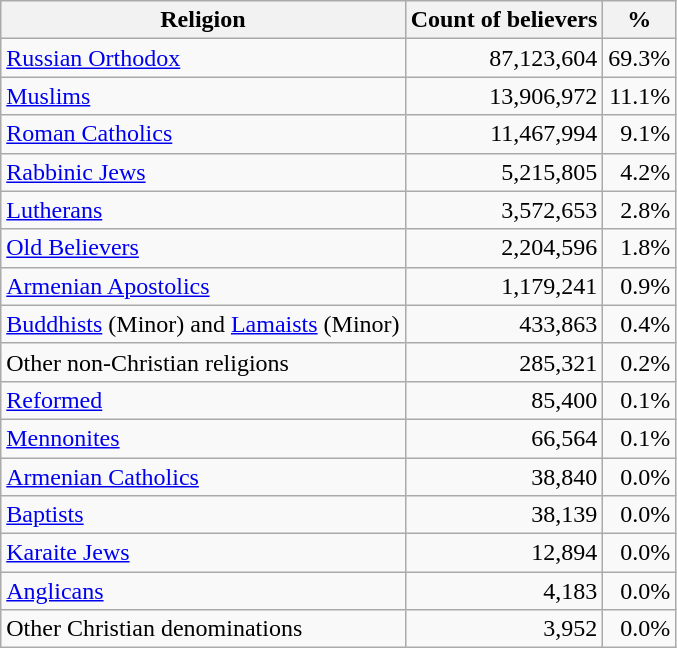<table class="wikitable sortable">
<tr>
<th>Religion</th>
<th>Count of believers</th>
<th>%</th>
</tr>
<tr>
<td><a href='#'>Russian Orthodox</a></td>
<td align=right>87,123,604</td>
<td align=right>69.3%</td>
</tr>
<tr>
<td><a href='#'>Muslims</a></td>
<td align=right>13,906,972</td>
<td align=right>11.1%</td>
</tr>
<tr>
<td><a href='#'>Roman Catholics</a></td>
<td align=right>11,467,994</td>
<td align=right>9.1%</td>
</tr>
<tr>
<td><a href='#'>Rabbinic Jews</a></td>
<td align=right>5,215,805</td>
<td align=right>4.2%</td>
</tr>
<tr>
<td><a href='#'>Lutherans</a></td>
<td align=right>3,572,653</td>
<td align=right>2.8%</td>
</tr>
<tr>
<td><a href='#'>Old Believers</a></td>
<td align=right>2,204,596</td>
<td align=right>1.8%</td>
</tr>
<tr>
<td><a href='#'>Armenian Apostolics</a></td>
<td align=right>1,179,241</td>
<td align=right>0.9%</td>
</tr>
<tr>
<td><a href='#'>Buddhists</a> (Minor) and <a href='#'>Lamaists</a> (Minor)</td>
<td align=right>433,863</td>
<td align=right>0.4%</td>
</tr>
<tr>
<td>Other non-Christian religions</td>
<td align=right>285,321</td>
<td align=right>0.2%</td>
</tr>
<tr>
<td><a href='#'>Reformed</a></td>
<td align=right>85,400</td>
<td align=right>0.1%</td>
</tr>
<tr>
<td><a href='#'>Mennonites</a></td>
<td align=right>66,564</td>
<td align=right>0.1%</td>
</tr>
<tr>
<td><a href='#'>Armenian Catholics</a></td>
<td align=right>38,840</td>
<td align=right>0.0%</td>
</tr>
<tr>
<td><a href='#'>Baptists</a></td>
<td align=right>38,139</td>
<td align=right>0.0%</td>
</tr>
<tr>
<td><a href='#'>Karaite Jews</a></td>
<td align=right>12,894</td>
<td align=right>0.0%</td>
</tr>
<tr>
<td><a href='#'>Anglicans</a></td>
<td align=right>4,183</td>
<td align=right>0.0%</td>
</tr>
<tr>
<td>Other Christian denominations</td>
<td align=right>3,952</td>
<td align=right>0.0%</td>
</tr>
</table>
